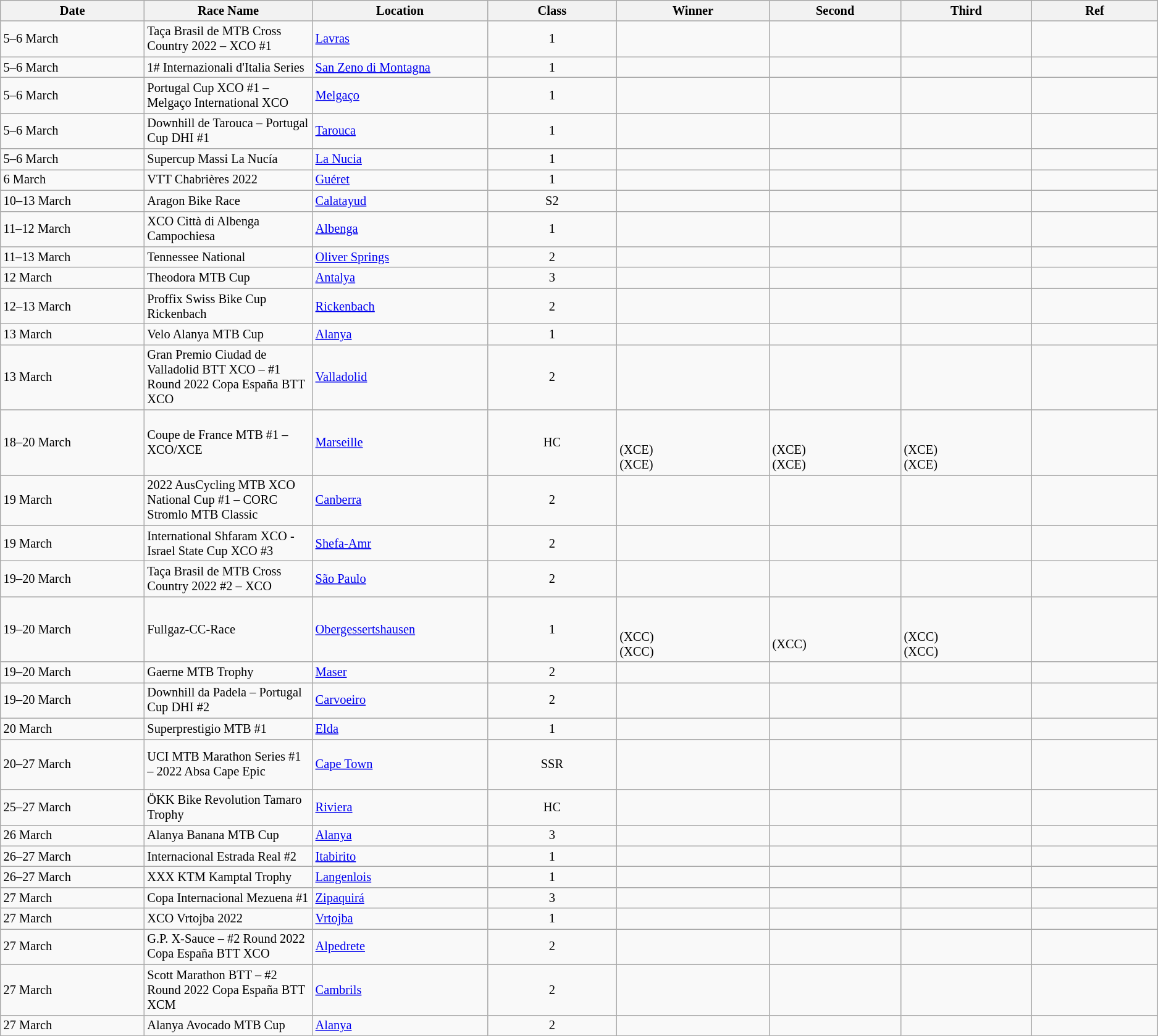<table class="wikitable sortable" style="font-size:85%;">
<tr>
<th style="width:190px;">Date</th>
<th style="width:210px;">Race Name</th>
<th style="width:210px;">Location</th>
<th style="width:170px;">Class</th>
<th width=200px>Winner</th>
<th style="width:170px;">Second</th>
<th style="width:170px;">Third</th>
<th style="width:170px;">Ref</th>
</tr>
<tr>
<td>5–6 March</td>
<td>Taça Brasil de MTB Cross Country 2022 – XCO #1</td>
<td> <a href='#'>Lavras</a></td>
<td align=center>1</td>
<td><br></td>
<td><br></td>
<td><br></td>
<td align=center></td>
</tr>
<tr>
<td>5–6 March</td>
<td>1# Internazionali d'Italia Series</td>
<td> <a href='#'>San Zeno di Montagna</a></td>
<td align=center>1</td>
<td></td>
<td></td>
<td></td>
<td align=center></td>
</tr>
<tr>
<td>5–6 March</td>
<td>Portugal Cup XCO #1 – Melgaço International XCO</td>
<td> <a href='#'>Melgaço</a></td>
<td align=center>1</td>
<td><br></td>
<td><br></td>
<td><br></td>
<td align=center></td>
</tr>
<tr>
<td>5–6 March</td>
<td>Downhill de Tarouca – Portugal Cup DHI #1</td>
<td> <a href='#'>Tarouca</a></td>
<td align=center>1</td>
<td><br></td>
<td><br></td>
<td><br></td>
<td align=center></td>
</tr>
<tr>
<td>5–6 March</td>
<td>Supercup Massi La Nucía</td>
<td> <a href='#'>La Nucia</a></td>
<td align=center>1</td>
<td></td>
<td></td>
<td></td>
<td align=center></td>
</tr>
<tr>
<td>6 March</td>
<td>VTT Chabrières 2022</td>
<td> <a href='#'>Guéret</a></td>
<td align=center>1</td>
<td><br></td>
<td><br></td>
<td><br></td>
<td align=center></td>
</tr>
<tr>
<td>10–13 March</td>
<td>Aragon Bike Race</td>
<td> <a href='#'>Calatayud</a></td>
<td align=center>S2</td>
<td><br></td>
<td><br></td>
<td><br></td>
<td align=center></td>
</tr>
<tr>
<td>11–12 March</td>
<td>XCO Città di Albenga Campochiesa</td>
<td> <a href='#'>Albenga</a></td>
<td align=center>1</td>
<td><br></td>
<td><br></td>
<td><br></td>
<td align=center></td>
</tr>
<tr>
<td>11–13 March</td>
<td>Tennessee National</td>
<td> <a href='#'>Oliver Springs</a></td>
<td align=center>2</td>
<td><br></td>
<td><br></td>
<td><br></td>
<td align=center></td>
</tr>
<tr>
<td>12 March</td>
<td>Theodora MTB Cup</td>
<td> <a href='#'>Antalya</a></td>
<td align=center>3</td>
<td><br></td>
<td><br></td>
<td><br></td>
<td align=center></td>
</tr>
<tr>
<td>12–13 March</td>
<td>Proffix Swiss Bike Cup Rickenbach</td>
<td> <a href='#'>Rickenbach</a></td>
<td align=center>2</td>
<td><br></td>
<td><br></td>
<td><br></td>
<td align=center></td>
</tr>
<tr>
<td>13 March</td>
<td>Velo Alanya MTB Cup</td>
<td> <a href='#'>Alanya</a></td>
<td align=center>1</td>
<td><br></td>
<td><br></td>
<td><br></td>
<td align=center></td>
</tr>
<tr>
<td>13 March</td>
<td>Gran Premio Ciudad de Valladolid BTT XCO – #1 Round 2022 Copa España BTT XCO</td>
<td> <a href='#'>Valladolid</a></td>
<td align=center>2</td>
<td><br></td>
<td><br></td>
<td><br></td>
<td align=center></td>
</tr>
<tr>
<td>18–20 March</td>
<td>Coupe de France MTB #1 – XCO/XCE</td>
<td> <a href='#'>Marseille</a></td>
<td align=center>HC</td>
<td><br><br> (XCE)<br> (XCE)</td>
<td><br><br> (XCE)<br> (XCE)</td>
<td><br><br> (XCE)<br> (XCE)</td>
<td align=center></td>
</tr>
<tr>
<td>19 March</td>
<td>2022 AusCycling MTB XCO National Cup #1 – CORC Stromlo MTB Classic</td>
<td> <a href='#'>Canberra</a></td>
<td align=center>2</td>
<td><br></td>
<td><br></td>
<td><br></td>
<td align=center></td>
</tr>
<tr>
<td>19 March</td>
<td>International Shfaram XCO - Israel State Cup XCO #3</td>
<td> <a href='#'>Shefa-Amr</a></td>
<td align=center>2</td>
<td><br></td>
<td><br></td>
<td><br></td>
<td align=center></td>
</tr>
<tr>
<td>19–20 March</td>
<td>Taça Brasil de MTB Cross Country 2022 #2 – XCO</td>
<td> <a href='#'>São Paulo</a></td>
<td align=center>2</td>
<td><br></td>
<td><br></td>
<td><br></td>
<td align=center></td>
</tr>
<tr>
<td>19–20 March</td>
<td>Fullgaz-CC-Race</td>
<td> <a href='#'>Obergessertshausen</a></td>
<td align=center>1</td>
<td><br><br> (XCC)<br> (XCC)</td>
<td><br><br> (XCC)<br></td>
<td><br><br> (XCC)<br> (XCC)</td>
<td align=center></td>
</tr>
<tr>
<td>19–20 March</td>
<td>Gaerne MTB Trophy</td>
<td> <a href='#'>Maser</a></td>
<td align=center>2</td>
<td><br></td>
<td><br></td>
<td><br></td>
<td align=center></td>
</tr>
<tr>
<td>19–20 March</td>
<td>Downhill da Padela – Portugal Cup DHI #2</td>
<td> <a href='#'>Carvoeiro</a></td>
<td align=center>2</td>
<td><br></td>
<td><br></td>
<td><br></td>
<td align=center></td>
</tr>
<tr>
<td>20 March</td>
<td>Superprestigio MTB #1</td>
<td> <a href='#'>Elda</a></td>
<td align=center>1</td>
<td><br></td>
<td><br></td>
<td><br></td>
<td align=center></td>
</tr>
<tr>
<td>20–27 March</td>
<td>UCI MTB Marathon Series #1 – 2022 Absa Cape Epic</td>
<td> <a href='#'>Cape Town</a></td>
<td align=center>SSR</td>
<td><br><br><br></td>
<td><br><br><br></td>
<td><br><br><br></td>
<td align=center></td>
</tr>
<tr>
<td>25–27 March</td>
<td>ÖKK Bike Revolution Tamaro Trophy</td>
<td> <a href='#'>Riviera</a></td>
<td align=center>HC</td>
<td><br></td>
<td><br></td>
<td><br></td>
<td align=center></td>
</tr>
<tr>
<td>26 March</td>
<td>Alanya Banana MTB Cup</td>
<td> <a href='#'>Alanya</a></td>
<td align=center>3</td>
<td><br></td>
<td><br></td>
<td><br></td>
<td align=center></td>
</tr>
<tr>
<td>26–27 March</td>
<td>Internacional Estrada Real #2</td>
<td> <a href='#'>Itabirito</a></td>
<td align=center>1</td>
<td><br></td>
<td><br></td>
<td><br></td>
<td align=center></td>
</tr>
<tr>
<td>26–27 March</td>
<td>XXX KTM Kamptal Trophy</td>
<td> <a href='#'>Langenlois</a></td>
<td align=center>1</td>
<td><br></td>
<td><br></td>
<td><br></td>
<td align=center></td>
</tr>
<tr>
<td>27 March</td>
<td>Copa Internacional Mezuena #1</td>
<td> <a href='#'>Zipaquirá</a></td>
<td align=center>3</td>
<td><br></td>
<td><br></td>
<td><br></td>
<td align=center></td>
</tr>
<tr>
<td>27 March</td>
<td>XCO Vrtojba 2022</td>
<td> <a href='#'>Vrtojba</a></td>
<td align=center>1</td>
<td><br></td>
<td><br></td>
<td><br></td>
<td align=center></td>
</tr>
<tr>
<td>27 March</td>
<td>G.P. X-Sauce – #2 Round 2022 Copa España BTT XCO</td>
<td> <a href='#'>Alpedrete</a></td>
<td align=center>2</td>
<td><br></td>
<td><br></td>
<td><br></td>
<td align=center></td>
</tr>
<tr>
<td>27 March</td>
<td>Scott Marathon BTT – #2 Round 2022 Copa España BTT XCM</td>
<td> <a href='#'>Cambrils</a></td>
<td align=center>2</td>
<td><br></td>
<td><br></td>
<td><br></td>
<td align=center></td>
</tr>
<tr>
<td>27 March</td>
<td>Alanya Avocado MTB Cup</td>
<td> <a href='#'>Alanya</a></td>
<td align=center>2</td>
<td><br></td>
<td><br></td>
<td><br></td>
<td align=center></td>
</tr>
</table>
